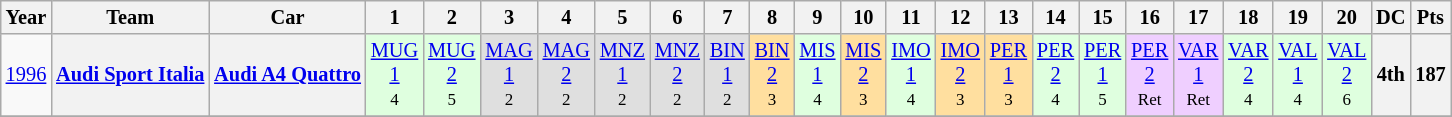<table class="wikitable" style="text-align:center; font-size:85%">
<tr>
<th>Year</th>
<th>Team</th>
<th>Car</th>
<th>1</th>
<th>2</th>
<th>3</th>
<th>4</th>
<th>5</th>
<th>6</th>
<th>7</th>
<th>8</th>
<th>9</th>
<th>10</th>
<th>11</th>
<th>12</th>
<th>13</th>
<th>14</th>
<th>15</th>
<th>16</th>
<th>17</th>
<th>18</th>
<th>19</th>
<th>20</th>
<th>DC</th>
<th>Pts</th>
</tr>
<tr>
<td><a href='#'>1996</a></td>
<th nowrap><a href='#'>Audi Sport Italia</a></th>
<th nowrap><a href='#'>Audi A4 Quattro</a></th>
<td style="background:#DFFFDF;"><a href='#'>MUG<br>1</a><br><small>4</small></td>
<td style="background:#DFFFDF;"><a href='#'>MUG<br>2</a><br><small>5</small></td>
<td style="background:#DFDFDF;"><a href='#'>MAG<br>1</a><br><small>2</small></td>
<td style="background:#DFDFDF;"><a href='#'>MAG<br>2</a><br><small>2</small></td>
<td style="background:#DFDFDF;"><a href='#'>MNZ<br>1</a><br><small>2</small></td>
<td style="background:#DFDFDF;"><a href='#'>MNZ<br>2</a><br><small>2</small></td>
<td style="background:#DFDFDF;"><a href='#'>BIN<br>1</a><br><small>2</small></td>
<td style="background:#FFDF9F;"><a href='#'>BIN<br>2</a><br><small>3</small></td>
<td style="background:#DFFFDF;"><a href='#'>MIS<br>1</a><br><small>4</small></td>
<td style="background:#FFDF9F;"><a href='#'>MIS<br>2</a><br><small>3</small></td>
<td style="background:#DFFFDF;"><a href='#'>IMO<br>1</a><br><small>4</small></td>
<td style="background:#FFDF9F;"><a href='#'>IMO<br>2</a><br><small>3</small></td>
<td style="background:#FFDF9F;"><a href='#'>PER<br>1</a><br><small>3</small></td>
<td style="background:#DFFFDF;"><a href='#'>PER<br>2</a><br><small>4</small></td>
<td style="background:#DFFFDF;"><a href='#'>PER<br>1</a><br><small>5</small></td>
<td style="background:#EFCFFF;"><a href='#'>PER<br>2</a><br><small>Ret</small></td>
<td style="background:#EFCFFF;"><a href='#'>VAR<br>1</a><br><small>Ret</small></td>
<td style="background:#DFFFDF;"><a href='#'>VAR<br>2</a><br><small>4</small></td>
<td style="background:#DFFFDF;"><a href='#'>VAL<br>1</a><br><small>4</small></td>
<td style="background:#DFFFDF;"><a href='#'>VAL<br>2</a><br><small>6</small></td>
<th>4th</th>
<th>187</th>
</tr>
<tr>
</tr>
</table>
